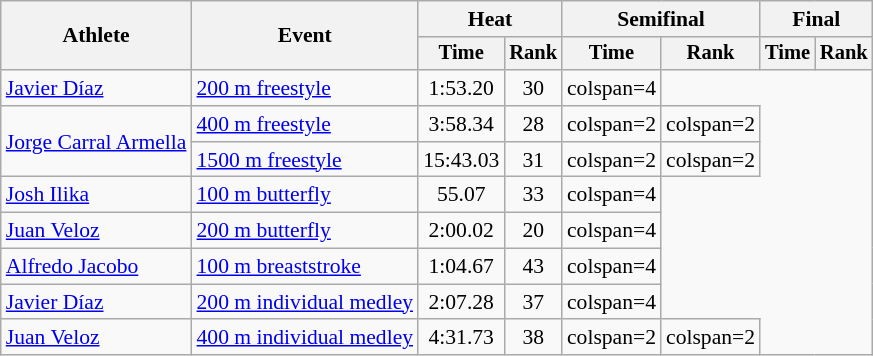<table class=wikitable style=font-size:90%;text-align:center>
<tr>
<th rowspan=2>Athlete</th>
<th rowspan=2>Event</th>
<th colspan=2>Heat</th>
<th colspan=2>Semifinal</th>
<th colspan=2>Final</th>
</tr>
<tr style=font-size:95%>
<th>Time</th>
<th>Rank</th>
<th>Time</th>
<th>Rank</th>
<th>Time</th>
<th>Rank</th>
</tr>
<tr>
<td align=left><a href='#'>Javier Díaz</a></td>
<td align=left><a href='#'>200 m freestyle</a></td>
<td>1:53.20</td>
<td>30</td>
<td>colspan=4 </td>
</tr>
<tr>
<td align=left rowspan=2><a href='#'>Jorge Carral Armella</a></td>
<td align=left><a href='#'>400 m freestyle</a></td>
<td>3:58.34</td>
<td>28</td>
<td>colspan=2 </td>
<td>colspan=2 </td>
</tr>
<tr>
<td align=left><a href='#'>1500 m freestyle</a></td>
<td>15:43.03</td>
<td>31</td>
<td>colspan=2 </td>
<td>colspan=2 </td>
</tr>
<tr>
<td align=left><a href='#'>Josh Ilika</a></td>
<td align=left><a href='#'>100 m butterfly</a></td>
<td>55.07</td>
<td>33</td>
<td>colspan=4 </td>
</tr>
<tr>
<td align=left><a href='#'>Juan Veloz</a></td>
<td align=left><a href='#'>200 m butterfly</a></td>
<td>2:00.02</td>
<td>20</td>
<td>colspan=4 </td>
</tr>
<tr>
<td align=left><a href='#'>Alfredo Jacobo</a></td>
<td align=left><a href='#'>100 m breaststroke</a></td>
<td>1:04.67</td>
<td>43</td>
<td>colspan=4 </td>
</tr>
<tr>
<td align=left><a href='#'>Javier Díaz</a></td>
<td align=left><a href='#'>200 m individual medley</a></td>
<td>2:07.28</td>
<td>37</td>
<td>colspan=4 </td>
</tr>
<tr>
<td align=left><a href='#'>Juan Veloz</a></td>
<td align=left><a href='#'>400 m individual medley</a></td>
<td>4:31.73</td>
<td>38</td>
<td>colspan=2 </td>
<td>colspan=2 </td>
</tr>
</table>
